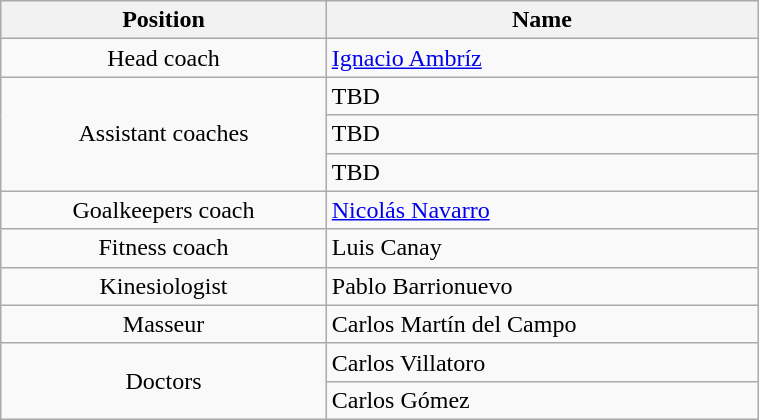<table class="wikitable" style="text-align:center; font-size:100%; width:40%">
<tr>
<th>Position</th>
<th>Name</th>
</tr>
<tr>
<td>Head coach</td>
<td align=left> <a href='#'>Ignacio Ambríz</a></td>
</tr>
<tr>
<td rowspan=3>Assistant coaches</td>
<td align=left>TBD</td>
</tr>
<tr>
<td align=left>TBD</td>
</tr>
<tr>
<td align=left>TBD</td>
</tr>
<tr>
<td>Goalkeepers coach</td>
<td align=left> <a href='#'>Nicolás Navarro</a></td>
</tr>
<tr>
<td>Fitness coach</td>
<td align=left> Luis Canay</td>
</tr>
<tr>
<td>Kinesiologist</td>
<td align=left> Pablo Barrionuevo</td>
</tr>
<tr>
<td>Masseur</td>
<td align=left> Carlos Martín del Campo</td>
</tr>
<tr>
<td rowspan=2>Doctors</td>
<td align=left> Carlos Villatoro</td>
</tr>
<tr>
<td align=left> Carlos Gómez</td>
</tr>
</table>
